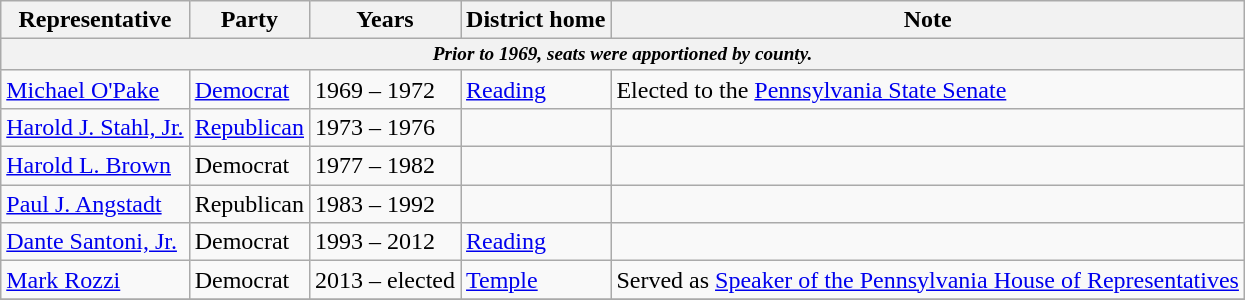<table class=wikitable>
<tr valign=bottom>
<th>Representative</th>
<th>Party</th>
<th>Years</th>
<th>District home</th>
<th>Note</th>
</tr>
<tr>
<th colspan=5 style="font-size: 80%;"><em>Prior to 1969, seats were apportioned by county.</em></th>
</tr>
<tr>
<td><a href='#'>Michael O'Pake</a></td>
<td><a href='#'>Democrat</a></td>
<td>1969 – 1972</td>
<td><a href='#'>Reading</a></td>
<td>Elected to the <a href='#'>Pennsylvania State Senate</a></td>
</tr>
<tr>
<td><a href='#'>Harold J. Stahl, Jr.</a></td>
<td><a href='#'>Republican</a></td>
<td>1973 – 1976</td>
<td></td>
<td></td>
</tr>
<tr>
<td><a href='#'>Harold L. Brown</a></td>
<td>Democrat</td>
<td>1977 – 1982</td>
<td></td>
<td></td>
</tr>
<tr>
<td><a href='#'>Paul J. Angstadt</a></td>
<td>Republican</td>
<td>1983 – 1992</td>
<td></td>
<td></td>
</tr>
<tr>
<td><a href='#'>Dante Santoni, Jr.</a></td>
<td>Democrat</td>
<td>1993 – 2012</td>
<td><a href='#'>Reading</a></td>
<td></td>
</tr>
<tr>
<td><a href='#'>Mark Rozzi</a></td>
<td>Democrat</td>
<td>2013 – elected</td>
<td><a href='#'>Temple</a></td>
<td>Served as <a href='#'>Speaker of the Pennsylvania House of Representatives</a></td>
</tr>
<tr>
</tr>
</table>
